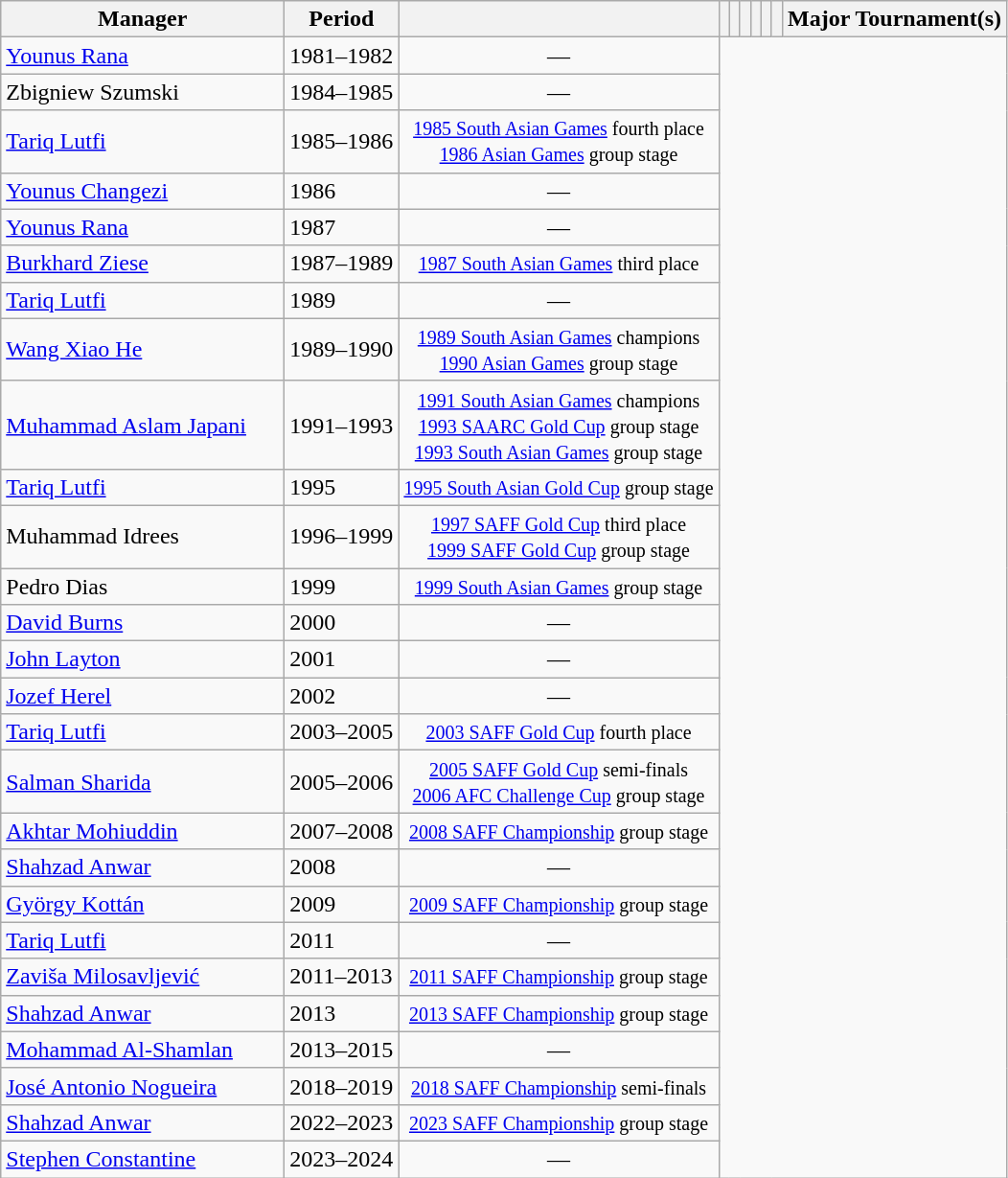<table class="wikitable sortable">
<tr>
<th style="width:190px;" scope="col">Manager</th>
<th scope="col">Period</th>
<th scope="col"></th>
<th scope="col"></th>
<th scope="col"></th>
<th scope="col"></th>
<th scope="col"></th>
<th scope="col"></th>
<th scope="col"></th>
<th scope="col">Major Tournament(s)</th>
</tr>
<tr>
<td align="left"> <a href='#'>Younus Rana</a></td>
<td align="left">1981–1982<br></td>
<td align="center">—</td>
</tr>
<tr>
<td align="left"> Zbigniew Szumski</td>
<td align="left">1984–1985<br></td>
<td align="center">—</td>
</tr>
<tr>
<td align="left"> <a href='#'>Tariq Lutfi</a></td>
<td align="left">1985–1986<br></td>
<td align="center"><small><a href='#'>1985 South Asian Games</a> fourth place</small><br><small><a href='#'>1986 Asian Games</a> group stage</small></td>
</tr>
<tr>
<td align="left"> <a href='#'>Younus Changezi</a></td>
<td align="left">1986<br></td>
<td align="center">—</td>
</tr>
<tr>
<td align="left"> <a href='#'>Younus Rana</a></td>
<td align="left">1987<br></td>
<td align="center">—</td>
</tr>
<tr>
<td align="left"> <a href='#'>Burkhard Ziese</a></td>
<td align="left">1987–1989<br></td>
<td align="center"><small><a href='#'>1987 South Asian Games</a> third place</small></td>
</tr>
<tr>
<td align="left"> <a href='#'>Tariq Lutfi</a></td>
<td align="left">1989<br></td>
<td align="center">—</td>
</tr>
<tr>
<td align="left"> <a href='#'>Wang Xiao He</a></td>
<td align="left">1989–1990<br></td>
<td align="center"><small><a href='#'>1989 South Asian Games</a> champions</small><br><small><a href='#'>1990 Asian Games</a> group stage</small></td>
</tr>
<tr>
<td align="left"> <a href='#'>Muhammad Aslam Japani</a></td>
<td align="left">1991–1993<br></td>
<td align="center"><small><a href='#'>1991 South Asian Games</a> champions</small><br><small><a href='#'>1993 SAARC Gold Cup</a> group stage</small><br><small><a href='#'>1993 South Asian Games</a> group stage</small></td>
</tr>
<tr>
<td align="left"> <a href='#'>Tariq Lutfi</a></td>
<td align="left">1995<br></td>
<td align="center"><small><a href='#'>1995 South Asian Gold Cup</a> group stage</small></td>
</tr>
<tr>
<td align="left"> Muhammad Idrees</td>
<td align="left">1996–1999<br></td>
<td align="center"><small><a href='#'>1997 SAFF Gold Cup</a> third place</small><br><small><a href='#'>1999 SAFF Gold Cup</a> group stage</small></td>
</tr>
<tr>
<td align="left"> Pedro Dias</td>
<td align="left">1999<br></td>
<td align="center"><small><a href='#'>1999 South Asian Games</a> group stage</small></td>
</tr>
<tr>
<td align="left"> <a href='#'>David Burns</a></td>
<td align="left">2000<br></td>
<td align="center">—</td>
</tr>
<tr>
<td align="left"> <a href='#'>John Layton</a></td>
<td align="left">2001<br></td>
<td align="center">—</td>
</tr>
<tr>
<td align="left"> <a href='#'>Jozef Herel</a></td>
<td align="left">2002<br></td>
<td align="center">—</td>
</tr>
<tr>
<td align="left"> <a href='#'>Tariq Lutfi</a></td>
<td align="left">2003–2005<br></td>
<td align="center"><small><a href='#'>2003 SAFF Gold Cup</a> fourth place</small></td>
</tr>
<tr>
<td align="left"> <a href='#'>Salman Sharida</a></td>
<td align="left">2005–2006<br></td>
<td align="center"><small><a href='#'>2005 SAFF Gold Cup</a> semi-finals</small><br><small><a href='#'>2006 AFC Challenge Cup</a> group stage</small></td>
</tr>
<tr>
<td align="left"> <a href='#'>Akhtar Mohiuddin</a></td>
<td align="left">2007–2008<br></td>
<td align="center"><small><a href='#'>2008 SAFF Championship</a> group stage</small></td>
</tr>
<tr>
<td align="left"> <a href='#'>Shahzad Anwar</a></td>
<td align="left">2008<br></td>
<td align="center">—</td>
</tr>
<tr>
<td align="left"> <a href='#'>György Kottán</a></td>
<td align="left">2009<br></td>
<td align="center"><small><a href='#'>2009 SAFF Championship</a> group stage</small></td>
</tr>
<tr>
<td align="left"> <a href='#'>Tariq Lutfi</a></td>
<td align="left">2011<br></td>
<td align="center">—</td>
</tr>
<tr>
<td align="left"> <a href='#'>Zaviša Milosavljević</a></td>
<td align="left">2011–2013<br></td>
<td align="center"><small><a href='#'>2011 SAFF Championship</a> group stage</small></td>
</tr>
<tr>
<td align="left"> <a href='#'>Shahzad Anwar</a></td>
<td align="left">2013<br></td>
<td align="center"><small><a href='#'>2013 SAFF Championship</a> group stage</small></td>
</tr>
<tr>
<td align="left"> <a href='#'>Mohammad Al-Shamlan</a></td>
<td align="left">2013–2015<br></td>
<td align="center">—</td>
</tr>
<tr>
<td align="left"> <a href='#'>José Antonio Nogueira</a></td>
<td align="left">2018–2019<br></td>
<td align="center"><small><a href='#'>2018 SAFF Championship</a> semi-finals</small></td>
</tr>
<tr>
<td align="left"> <a href='#'>Shahzad Anwar</a></td>
<td align="left">2022–2023<br></td>
<td align="center"><small><a href='#'>2023 SAFF Championship</a> group stage</small></td>
</tr>
<tr>
<td align="left"> <a href='#'>Stephen Constantine</a></td>
<td align="left">2023–2024<br></td>
<td align="center">—</td>
</tr>
</table>
